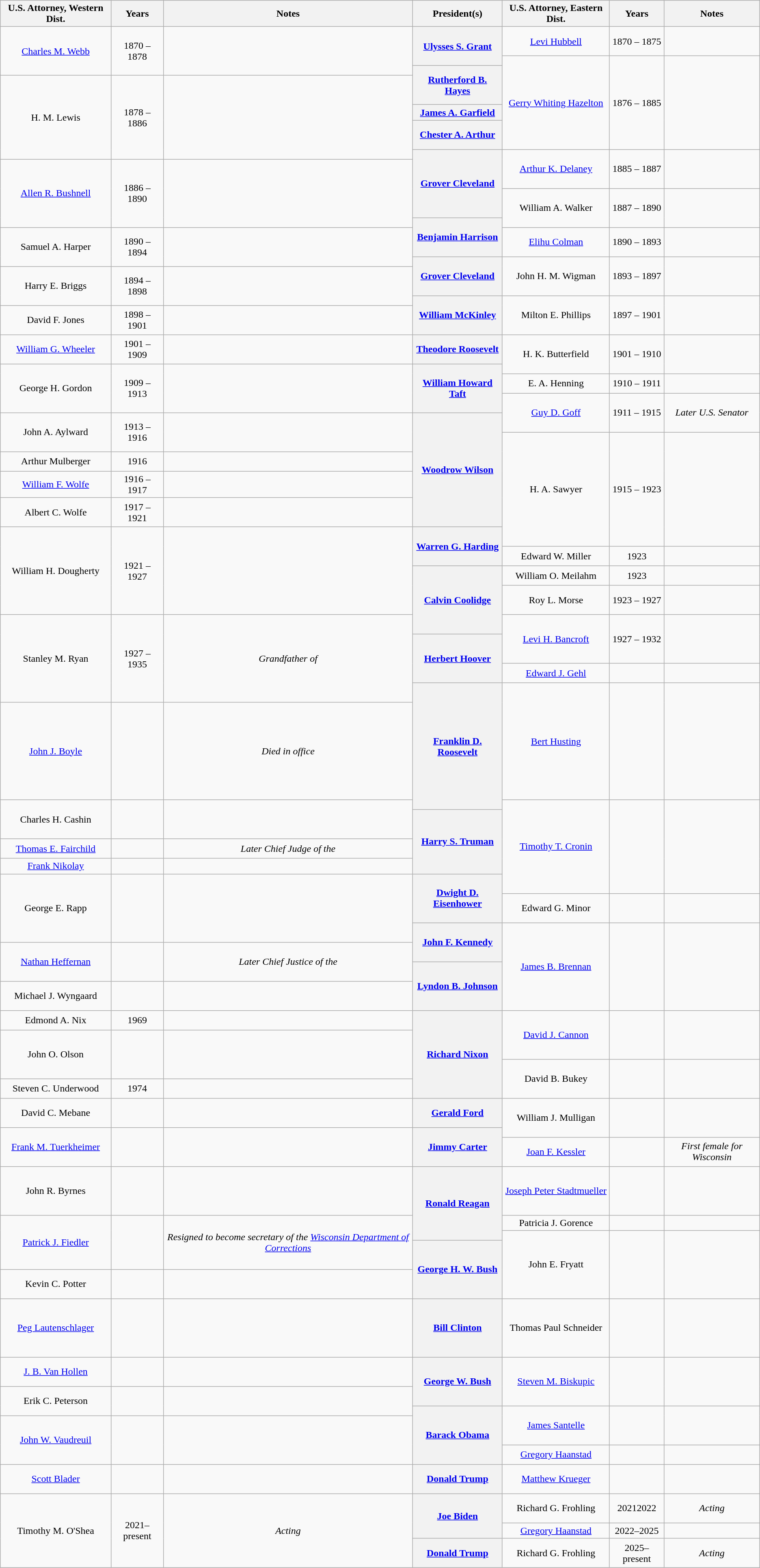<table class=wikitable style="text-align:center">
<tr>
<th>U.S. Attorney, Western Dist.</th>
<th>Years</th>
<th>Notes</th>
<th>President(s)</th>
<th>U.S. Attorney, Eastern Dist.</th>
<th>Years</th>
<th>Notes</th>
</tr>
<tr style="height:3em">
<td rowspan="3"><a href='#'>Charles M. Webb</a></td>
<td rowspan="3">1870 – 1878</td>
<td rowspan="3"></td>
<th rowspan="2"><a href='#'>Ulysses S. Grant</a></th>
<td><a href='#'>Levi Hubbell</a></td>
<td>1870 – 1875</td>
<td></td>
</tr>
<tr style="height:1em">
<td rowspan="5"><a href='#'>Gerry Whiting Hazelton</a></td>
<td rowspan="5">1876 – 1885</td>
<td rowspan="5"></td>
</tr>
<tr style="height:1em">
<th rowspan="2"><a href='#'>Rutherford B. Hayes</a></th>
</tr>
<tr style="height:3em">
<td rowspan="4">H. M. Lewis</td>
<td rowspan="4">1878 – 1886</td>
<td rowspan="4"></td>
</tr>
<tr style="height:1em">
<th><a href='#'>James A. Garfield</a></th>
</tr>
<tr style="height:3em">
<th><a href='#'>Chester A. Arthur</a></th>
</tr>
<tr style="height:1em">
<th rowspan="3"><a href='#'>Grover Cleveland</a></th>
<td rowspan="2"><a href='#'>Arthur K. Delaney</a></td>
<td rowspan="2">1885 – 1887</td>
<td rowspan="2"></td>
</tr>
<tr style="height:3em">
<td rowspan="3"><a href='#'>Allen R. Bushnell</a></td>
<td rowspan="3">1886 – 1890</td>
<td rowspan="3"></td>
</tr>
<tr style="height:3em">
<td rowspan="2">William A. Walker</td>
<td rowspan="2">1887 – 1890</td>
<td rowspan="2"></td>
</tr>
<tr style="height:1em">
<th rowspan="2"><a href='#'>Benjamin Harrison</a></th>
</tr>
<tr style="height:3em">
<td rowspan="2">Samuel A. Harper</td>
<td rowspan="2">1890 – 1894</td>
<td rowspan="2"></td>
<td><a href='#'>Elihu Colman</a></td>
<td>1890 – 1893</td>
<td></td>
</tr>
<tr style="height:1em">
<th rowspan="2"><a href='#'>Grover Cleveland</a></th>
<td rowspan="2">John H. M. Wigman</td>
<td rowspan="2">1893 – 1897</td>
<td rowspan="2"></td>
</tr>
<tr style="height:3em">
<td rowspan="2">Harry E. Briggs</td>
<td rowspan="2">1894 – 1898</td>
<td rowspan="2"></td>
</tr>
<tr style="height:1em">
<th rowspan="2"><a href='#'>William McKinley</a></th>
<td rowspan="2">Milton E. Phillips</td>
<td rowspan="2">1897 – 1901</td>
<td rowspan="2"></td>
</tr>
<tr style="height:3em">
<td>David F. Jones</td>
<td>1898 – 1901</td>
<td></td>
</tr>
<tr style="height:3em">
<td><a href='#'>William G. Wheeler</a></td>
<td>1901 – 1909</td>
<td></td>
<th><a href='#'>Theodore Roosevelt</a></th>
<td rowspan="2">H. K. Butterfield</td>
<td rowspan="2">1901 – 1910</td>
<td rowspan="2"></td>
</tr>
<tr style="height:1em">
<td rowspan="3">George H. Gordon</td>
<td rowspan="3">1909 – 1913</td>
<td rowspan="3"></td>
<th rowspan="3"><a href='#'>William Howard Taft</a></th>
</tr>
<tr style="height:2em">
<td>E. A. Henning</td>
<td>1910 – 1911</td>
<td></td>
</tr>
<tr style="height:2em">
<td rowspan="2"><a href='#'>Guy D. Goff</a></td>
<td rowspan="2">1911 – 1915</td>
<td rowspan="2"><em>Later U.S. Senator</em></td>
</tr>
<tr style="height:2em">
<td rowspan="2">John A. Aylward</td>
<td rowspan="2">1913 – 1916</td>
<td rowspan="2"></td>
<th rowspan="5"><a href='#'>Woodrow Wilson</a></th>
</tr>
<tr style="height:2em">
<td rowspan="5">H. A. Sawyer</td>
<td rowspan="5">1915 – 1923</td>
<td rowspan="5"></td>
</tr>
<tr style="height:2em">
<td>Arthur Mulberger</td>
<td>1916</td>
<td></td>
</tr>
<tr style="height:2em">
<td><a href='#'>William F. Wolfe</a></td>
<td>1916 – 1917</td>
<td></td>
</tr>
<tr style="height:3em">
<td>Albert C. Wolfe</td>
<td>1917 – 1921</td>
<td></td>
</tr>
<tr style="height:2em">
<td rowspan="4">William H. Dougherty</td>
<td rowspan="4">1921 – 1927</td>
<td rowspan="4"></td>
<th rowspan="2"><a href='#'>Warren G. Harding</a></th>
</tr>
<tr style="height:2em">
<td>Edward W. Miller</td>
<td>1923</td>
<td></td>
</tr>
<tr style="height:2em">
<th rowspan="3"><a href='#'>Calvin Coolidge</a></th>
<td>William O. Meilahm</td>
<td>1923</td>
<td></td>
</tr>
<tr style="height:3em">
<td>Roy L. Morse</td>
<td>1923 – 1927</td>
<td></td>
</tr>
<tr style="height:2em">
<td rowspan="4">Stanley M. Ryan</td>
<td rowspan="4">1927 – 1935</td>
<td rowspan="4"><em>Grandfather of </em></td>
<td rowspan="2"><a href='#'>Levi H. Bancroft</a></td>
<td rowspan="2">1927 – 1932</td>
<td rowspan="2"></td>
</tr>
<tr style="height:3em">
<th rowspan="2"><a href='#'>Herbert Hoover</a></th>
</tr>
<tr style="height:2em">
<td><a href='#'>Edward J. Gehl</a></td>
<td></td>
<td></td>
</tr>
<tr style="height:2em">
<th rowspan="3"><a href='#'>Franklin D. Roosevelt</a></th>
<td rowspan="2"><a href='#'>Bert Husting</a></td>
<td rowspan="2"></td>
<td rowspan="2"></td>
</tr>
<tr style="height:10em">
<td><a href='#'>John J. Boyle</a></td>
<td></td>
<td><em>Died in office</em></td>
</tr>
<tr style="height:1em">
<td rowspan="2">Charles H. Cashin</td>
<td rowspan="2"></td>
<td rowspan="2"></td>
<td rowspan="5"><a href='#'>Timothy T. Cronin</a></td>
<td rowspan="5"></td>
<td rowspan="5"></td>
</tr>
<tr style="height:3em">
<th rowspan="3"><a href='#'>Harry S. Truman</a></th>
</tr>
<tr style="height:2em">
<td><a href='#'>Thomas E. Fairchild</a></td>
<td></td>
<td><em>Later Chief Judge of the </em></td>
</tr>
<tr style="height:1em">
<td><a href='#'>Frank Nikolay</a></td>
<td></td>
<td></td>
</tr>
<tr style="height:2em">
<td rowspan="3">George E. Rapp</td>
<td rowspan="3"></td>
<td rowspan="3"></td>
<th rowspan="2"><a href='#'>Dwight D. Eisenhower</a></th>
</tr>
<tr style="height:3em">
<td>Edward G. Minor</td>
<td></td>
<td></td>
</tr>
<tr style="height:2em">
<th rowspan="2"><a href='#'>John F. Kennedy</a></th>
<td rowspan="4"><a href='#'>James B. Brennan</a></td>
<td rowspan="4"></td>
<td rowspan="4"></td>
</tr>
<tr style="height:2em">
<td rowspan="2"><a href='#'>Nathan Heffernan</a></td>
<td rowspan="2"></td>
<td rowspan="2"><em>Later Chief Justice of the </em></td>
</tr>
<tr style="height:2em">
<th rowspan="2"><a href='#'>Lyndon B. Johnson</a></th>
</tr>
<tr style="height:3em">
<td>Michael J. Wyngaard</td>
<td></td>
<td></td>
</tr>
<tr style="height:2em">
<td>Edmond A. Nix</td>
<td>1969</td>
<td></td>
<th rowspan="4"><a href='#'>Richard Nixon</a></th>
<td rowspan="2"><a href='#'>David J. Cannon</a></td>
<td rowspan="2"></td>
<td rowspan="2"></td>
</tr>
<tr style="height:3em">
<td rowspan="2">John O. Olson</td>
<td rowspan="2"></td>
<td rowspan="2"></td>
</tr>
<tr style="height:2em">
<td rowspan="2">David B. Bukey</td>
<td rowspan="2"></td>
<td rowspan="2"></td>
</tr>
<tr style="height:2em">
<td>Steven C. Underwood</td>
<td>1974</td>
<td></td>
</tr>
<tr style="height:3em">
<td>David C. Mebane</td>
<td></td>
<td></td>
<th><a href='#'>Gerald Ford</a></th>
<td rowspan="2">William J. Mulligan</td>
<td rowspan="2"></td>
<td rowspan="2"></td>
</tr>
<tr style="height:1em">
<td rowspan="2"><a href='#'>Frank M. Tuerkheimer</a></td>
<td rowspan="2"></td>
<td rowspan="2"></td>
<th rowspan="2"><a href='#'>Jimmy Carter</a></th>
</tr>
<tr style="height:3em">
<td><a href='#'>Joan F. Kessler</a></td>
<td></td>
<td><em>First female  for Wisconsin</em></td>
</tr>
<tr style="height:5em">
<td>John R. Byrnes</td>
<td></td>
<td></td>
<th rowspan="3"><a href='#'>Ronald Reagan</a></th>
<td><a href='#'>Joseph Peter Stadtmueller</a></td>
<td></td>
<td></td>
</tr>
<tr style="height:1em">
<td rowspan="3"><a href='#'>Patrick J. Fiedler</a></td>
<td rowspan="3"></td>
<td rowspan="3"><em>Resigned to become secretary of the <a href='#'>Wisconsin Department of Corrections</a></em></td>
<td>Patricia J. Gorence</td>
<td></td>
<td></td>
</tr>
<tr style="height:1em">
<td rowspan="3">John E. Fryatt</td>
<td rowspan="3"></td>
<td rowspan="3"></td>
</tr>
<tr style="height:3em">
<th rowspan="2"><a href='#'>George H. W. Bush</a></th>
</tr>
<tr style="height:3em">
<td>Kevin C. Potter</td>
<td></td>
<td></td>
</tr>
<tr style="height:6em">
<td><a href='#'>Peg Lautenschlager</a></td>
<td></td>
<td></td>
<th><a href='#'>Bill Clinton</a></th>
<td>Thomas Paul Schneider</td>
<td></td>
<td></td>
</tr>
<tr style="height:3em">
<td><a href='#'>J. B. Van Hollen</a></td>
<td></td>
<td></td>
<th rowspan="2"><a href='#'>George W. Bush</a></th>
<td rowspan="2"><a href='#'>Steven M. Biskupic</a></td>
<td rowspan="2"></td>
<td rowspan="2"></td>
</tr>
<tr style="height:2em">
<td rowspan="2">Erik C. Peterson</td>
<td rowspan="2"></td>
<td rowspan="2"></td>
</tr>
<tr style="height:1em">
<th rowspan="3"><a href='#'>Barack Obama</a></th>
<td rowspan="2"><a href='#'>James Santelle</a></td>
<td rowspan="2"></td>
<td rowspan="2"></td>
</tr>
<tr style="height:3em">
<td rowspan="2"><a href='#'>John W. Vaudreuil</a></td>
<td rowspan="2"></td>
<td rowspan="2"></td>
</tr>
<tr style="height:2em">
<td><a href='#'>Gregory Haanstad</a></td>
<td></td>
<td></td>
</tr>
<tr style="height:3em">
<td><a href='#'>Scott Blader</a></td>
<td></td>
<td></td>
<th><a href='#'>Donald Trump</a></th>
<td><a href='#'>Matthew Krueger</a></td>
<td></td>
<td></td>
</tr>
<tr style="height:3em">
<td rowspan="3">Timothy M. O'Shea</td>
<td rowspan="3">2021–present</td>
<td rowspan="3"><em>Acting</em></td>
<th rowspan="2"><a href='#'>Joe Biden</a></th>
<td>Richard G. Frohling</td>
<td>20212022</td>
<td><em>Acting</em></td>
</tr>
<tr>
<td><a href='#'>Gregory Haanstad</a></td>
<td>2022–2025</td>
<td></td>
</tr>
<tr style="height:3em">
<th><a href='#'>Donald Trump</a></th>
<td>Richard G. Frohling</td>
<td>2025–present</td>
<td><em>Acting</em></td>
</tr>
</table>
